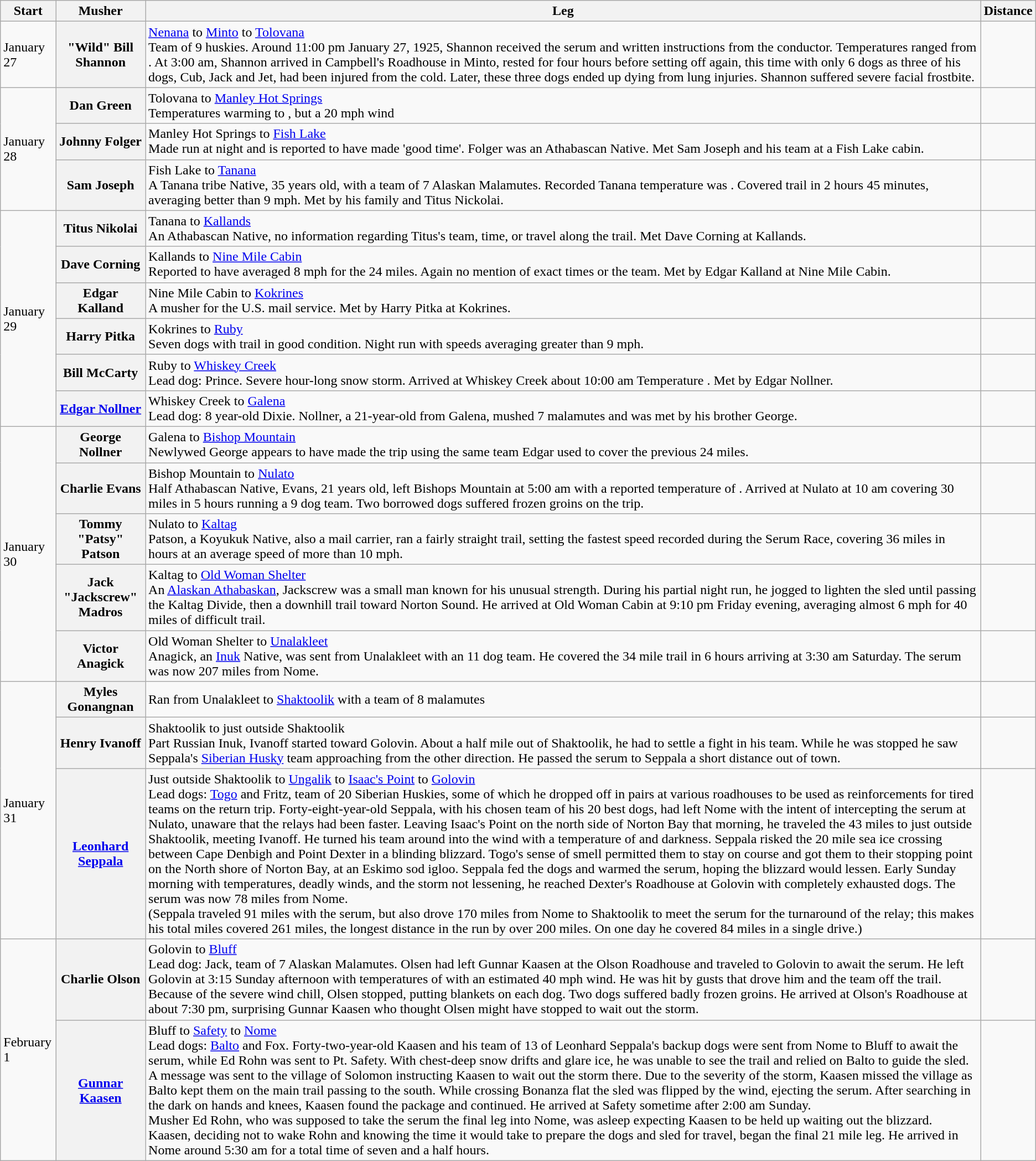<table class="wikitable">
<tr>
<th>Start</th>
<th>Musher</th>
<th>Leg</th>
<th>Distance</th>
</tr>
<tr>
<td>January 27</td>
<th>"Wild" Bill Shannon</th>
<td><a href='#'>Nenana</a> to <a href='#'>Minto</a> to <a href='#'>Tolovana</a><br>Team of 9 huskies. Around 11:00 pm January 27, 1925, Shannon received the serum and written instructions from the conductor. Temperatures ranged from . At 3:00 am, Shannon arrived in Campbell's Roadhouse in Minto, rested for four hours before setting off again, this time with only 6 dogs as three of his dogs, Cub, Jack and Jet, had been injured from the cold. Later, these three dogs ended up dying from lung injuries. Shannon suffered severe facial frostbite.</td>
<td></td>
</tr>
<tr>
<td rowspan="3">January 28</td>
<th>Dan Green</th>
<td>Tolovana to <a href='#'>Manley Hot Springs</a><br>Temperatures warming to , but a 20 mph wind</td>
<td></td>
</tr>
<tr>
<th>Johnny Folger</th>
<td>Manley Hot Springs to <a href='#'>Fish Lake</a><br>Made run at night and is reported to have made 'good time'. Folger was an Athabascan Native. Met Sam Joseph and his team at a Fish Lake cabin.</td>
<td></td>
</tr>
<tr>
<th>Sam Joseph</th>
<td>Fish Lake to <a href='#'>Tanana</a><br>A Tanana tribe Native, 35 years old, with a team of 7 Alaskan Malamutes. Recorded Tanana temperature was . Covered trail in 2 hours 45 minutes, averaging better than 9 mph. Met by his family and Titus Nickolai.</td>
<td></td>
</tr>
<tr>
<td rowspan="6">January 29</td>
<th>Titus Nikolai</th>
<td>Tanana to <a href='#'>Kallands</a><br>An Athabascan Native, no information regarding Titus's team, time, or travel along the trail. Met Dave Corning at Kallands.</td>
<td></td>
</tr>
<tr>
<th>Dave Corning</th>
<td>Kallands to <a href='#'>Nine Mile Cabin</a><br>Reported to have averaged 8 mph for the 24 miles. Again no mention of exact times or the team. Met by Edgar Kalland at Nine Mile Cabin.</td>
<td></td>
</tr>
<tr>
<th>Edgar Kalland</th>
<td>Nine Mile Cabin to <a href='#'>Kokrines</a><br>A musher for the U.S. mail service. Met by Harry Pitka at Kokrines.</td>
<td></td>
</tr>
<tr>
<th>Harry Pitka</th>
<td>Kokrines to <a href='#'>Ruby</a><br>Seven dogs with trail in good condition. Night run with speeds averaging greater than 9 mph.</td>
<td></td>
</tr>
<tr>
<th>Bill McCarty</th>
<td>Ruby to <a href='#'>Whiskey Creek</a><br>Lead dog: Prince. Severe hour-long snow storm. Arrived at Whiskey Creek about 10:00 am Temperature . Met by Edgar Nollner.</td>
<td></td>
</tr>
<tr>
<th><a href='#'>Edgar Nollner</a></th>
<td>Whiskey Creek to <a href='#'>Galena</a><br>Lead dog: 8 year-old Dixie. Nollner, a 21-year-old from Galena, mushed 7 malamutes and was met by his brother George.</td>
<td></td>
</tr>
<tr>
<td rowspan="5">January 30</td>
<th>George Nollner</th>
<td>Galena to <a href='#'>Bishop Mountain</a><br>Newlywed George appears to have made the trip using the same team Edgar used to cover the previous 24 miles.</td>
<td></td>
</tr>
<tr>
<th>Charlie Evans</th>
<td>Bishop Mountain to <a href='#'>Nulato</a><br>Half Athabascan Native, Evans, 21 years old, left Bishops Mountain at 5:00 am with a reported temperature of . Arrived at Nulato at 10 am covering 30 miles in 5 hours running a 9 dog team. Two borrowed dogs suffered frozen groins on the trip.</td>
<td></td>
</tr>
<tr>
<th>Tommy "Patsy" Patson</th>
<td>Nulato to <a href='#'>Kaltag</a><br>Patson, a Koyukuk Native, also a mail carrier, ran a fairly straight trail, setting the fastest speed recorded during the Serum Race, covering 36 miles in  hours at an average speed of more than 10 mph.</td>
<td></td>
</tr>
<tr>
<th>Jack "Jackscrew" Madros</th>
<td>Kaltag to <a href='#'>Old Woman Shelter</a><br>An <a href='#'>Alaskan Athabaskan</a>, Jackscrew was a small man known for his unusual strength. During his partial night run, he jogged to lighten the sled until passing the Kaltag Divide, then a downhill trail toward Norton Sound. He arrived at Old Woman Cabin at 9:10 pm Friday evening, averaging almost 6 mph for 40 miles of difficult trail.</td>
<td></td>
</tr>
<tr>
<th>Victor Anagick</th>
<td>Old Woman Shelter to <a href='#'>Unalakleet</a><br>Anagick, an <a href='#'>Inuk</a> Native, was sent from Unalakleet with an 11 dog team. He covered the 34 mile trail in 6 hours arriving at 3:30 am Saturday. The serum was now 207 miles from Nome.</td>
<td></td>
</tr>
<tr>
<td rowspan="3">January 31</td>
<th>Myles Gonangnan</th>
<td>Ran from Unalakleet to <a href='#'>Shaktoolik</a> with a team of 8 malamutes</td>
<td></td>
</tr>
<tr>
<th>Henry Ivanoff</th>
<td>Shaktoolik to just outside Shaktoolik<br>Part Russian Inuk, Ivanoff started toward Golovin. About a half mile out of Shaktoolik, he had to settle a fight in his team. While he was stopped he saw Seppala's <a href='#'>Siberian Husky</a> team approaching from the other direction. He passed the serum to Seppala a short distance out of town.</td>
<td></td>
</tr>
<tr>
<th><a href='#'>Leonhard Seppala</a></th>
<td>Just outside Shaktoolik to <a href='#'>Ungalik</a> to <a href='#'>Isaac's Point</a> to <a href='#'>Golovin</a><br>Lead dogs: <a href='#'>Togo</a> and Fritz, team of 20 Siberian Huskies, some of which he dropped off in pairs at various roadhouses to be used as reinforcements for tired teams on the return trip. Forty-eight-year-old Seppala, with his chosen team of his 20 best dogs, had left Nome with the intent of intercepting the serum at Nulato, unaware that the relays had been faster. Leaving Isaac's Point on the north side of Norton Bay that morning, he traveled the 43 miles to just outside Shaktoolik, meeting Ivanoff. He turned his team around into the wind with a temperature of  and darkness. Seppala risked the 20 mile sea ice crossing between Cape Denbigh and Point Dexter in a blinding blizzard. Togo's sense of smell permitted them to stay on course and got them to their stopping point on the North shore of Norton Bay, at an Eskimo sod igloo. Seppala fed the dogs and warmed the serum, hoping the blizzard would lessen. Early Sunday morning with  temperatures, deadly winds, and the storm not lessening, he reached Dexter's Roadhouse at Golovin with completely exhausted dogs. The serum was now 78 miles from Nome.<br>(Seppala traveled 91 miles with the serum, but also drove 170 miles from Nome to Shaktoolik to meet the serum for the turnaround of the relay; this makes his total miles covered 261 miles, the longest distance in the run by over 200 miles. On one day he covered 84 miles in a single drive.)</td>
<td></td>
</tr>
<tr>
<td rowspan="2">February 1</td>
<th>Charlie Olson</th>
<td>Golovin to <a href='#'>Bluff</a><br>Lead dog: Jack, team of 7 Alaskan Malamutes. Olsen had left Gunnar Kaasen at the Olson Roadhouse and traveled to Golovin to await the serum. He left Golovin at 3:15 Sunday afternoon with temperatures of  with an estimated 40 mph wind. He was hit by gusts that drove him and the team off the trail. Because of the severe wind chill, Olsen stopped, putting blankets on each dog. Two dogs suffered badly frozen groins. He arrived at Olson's Roadhouse at about 7:30 pm, surprising Gunnar Kaasen who thought Olsen might have stopped to wait out the storm.</td>
<td></td>
</tr>
<tr>
<th><a href='#'>Gunnar Kaasen</a></th>
<td>Bluff to <a href='#'>Safety</a> to <a href='#'>Nome</a><br>Lead dogs: <a href='#'>Balto</a> and Fox. Forty-two-year-old Kaasen and his team of 13 of Leonhard Seppala's backup dogs were sent from Nome to Bluff to await the serum, while Ed Rohn was sent to Pt. Safety. With chest-deep snow drifts and glare ice, he was unable to see the trail and relied on Balto to guide the sled. A message was sent to the village of Solomon instructing Kaasen to wait out the storm there. Due to the severity of the storm, Kaasen missed the village as Balto kept them on the main trail passing to the south. While crossing Bonanza flat the sled was flipped by the wind, ejecting the serum. After searching in the dark on hands and knees, Kaasen found the package and continued. He arrived at Safety sometime after 2:00 am Sunday.<br>Musher Ed Rohn, who was supposed to take the serum the final leg into Nome, was asleep expecting Kaasen to be held up waiting out the blizzard. Kaasen, deciding not to wake Rohn and knowing the time it would take to prepare the dogs and sled for travel, began the final 21 mile leg. He arrived in Nome around 5:30 am for a total time of seven and a half hours.</td>
<td></td>
</tr>
</table>
